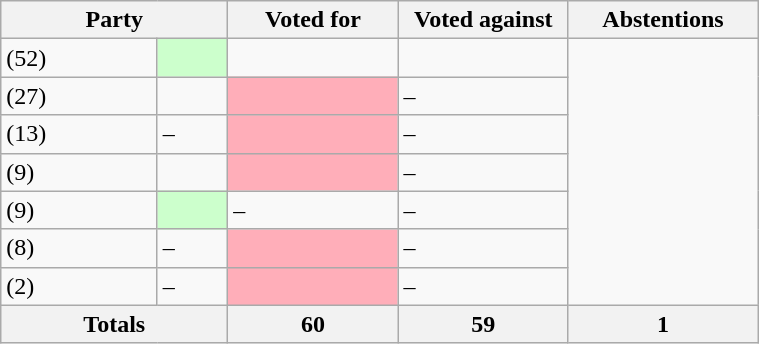<table class="wikitable" style="width:40%;">
<tr>
<th style="width:20%;" colspan="2">Party</th>
<th style="width:15%;">Voted for</th>
<th style="width:15%;">Voted against</th>
<th style="width:15%;">Abstentions</th>
</tr>
<tr>
<td> (52)</td>
<td style="background-color:#CCFFCC;"></td>
<td></td>
<td></td>
</tr>
<tr>
<td> (27)</td>
<td></td>
<td style="background-color:#FFAEB9;"></td>
<td>–</td>
</tr>
<tr>
<td> (13)</td>
<td>–</td>
<td style="background-color:#FFAEB9;"></td>
<td>–</td>
</tr>
<tr>
<td> (9)</td>
<td></td>
<td style="background-color:#FFAEB9;"></td>
<td>–</td>
</tr>
<tr>
<td> (9)</td>
<td style="background-color:#CCFFCC;"></td>
<td>–</td>
<td>–</td>
</tr>
<tr>
<td> (8)</td>
<td>–</td>
<td style="background-color:#FFAEB9;"></td>
<td>–</td>
</tr>
<tr>
<td> (2)</td>
<td>–</td>
<td style="background-color:#FFAEB9;"></td>
<td>–</td>
</tr>
<tr>
<th colspan=2>Totals</th>
<th>60</th>
<th>59</th>
<th>1</th>
</tr>
</table>
